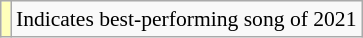<table class="wikitable" style="font-size:90%;">
<tr>
<td style="background-color:#FFFFBB"></td>
<td>Indicates best-performing song of 2021</td>
</tr>
</table>
